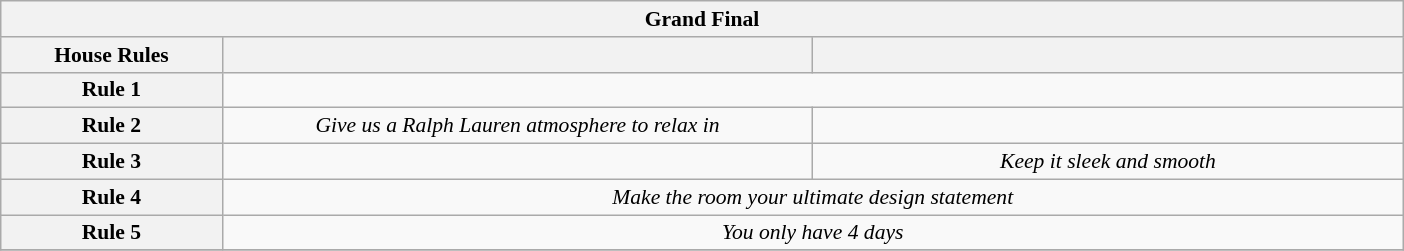<table class="wikitable plainrowheaders" style="text-align:center; font-size:90%; width:65em;">
<tr>
<th colspan="3" >Grand Final</th>
</tr>
<tr>
<th style="width:15%;">House Rules</th>
<th style="width:40%;"></th>
<th style="width:40%;"></th>
</tr>
<tr>
<th>Rule 1</th>
<td colspan="2"></td>
</tr>
<tr>
<th>Rule 2</th>
<td><em>Give us a Ralph Lauren atmosphere to relax in</em></td>
<td></td>
</tr>
<tr>
<th>Rule 3</th>
<td></td>
<td><em>Keep it sleek and smooth</em></td>
</tr>
<tr>
<th>Rule 4</th>
<td colspan="2"><em>Make the room your ultimate design statement</em></td>
</tr>
<tr>
<th>Rule 5</th>
<td colspan="2"><em>You only have 4 days</em></td>
</tr>
<tr>
</tr>
</table>
